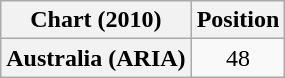<table class="wikitable plainrowheaders" style="text-align:center">
<tr>
<th scope="col">Chart (2010)</th>
<th scope="col">Position</th>
</tr>
<tr>
<th scope="row">Australia (ARIA)</th>
<td>48</td>
</tr>
</table>
